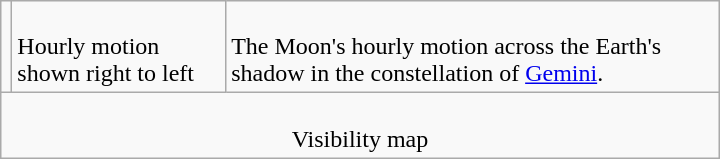<table class=wikitable width=480>
<tr>
<td></td>
<td><br>Hourly motion shown right to left</td>
<td><br>The Moon's hourly motion across the Earth's shadow in the constellation of <a href='#'>Gemini</a>.</td>
</tr>
<tr align=center>
<td colspan=3><br>Visibility map</td>
</tr>
</table>
